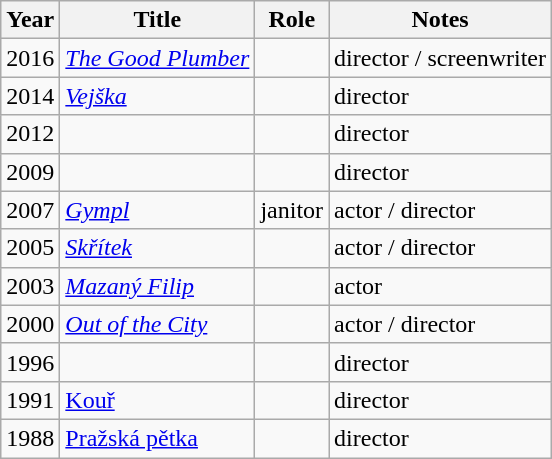<table class="wikitable sortable">
<tr>
<th>Year</th>
<th>Title</th>
<th>Role</th>
<th class="unsortable">Notes</th>
</tr>
<tr>
<td>2016</td>
<td><em><a href='#'>The Good Plumber</a></em></td>
<td></td>
<td>director / screenwriter</td>
</tr>
<tr>
<td>2014</td>
<td><em><a href='#'>Vejška</a></em></td>
<td></td>
<td>director</td>
</tr>
<tr>
<td>2012</td>
<td><em></em></td>
<td></td>
<td>director</td>
</tr>
<tr>
<td>2009</td>
<td><em></em></td>
<td></td>
<td>director</td>
</tr>
<tr>
<td>2007</td>
<td><em><a href='#'>Gympl</a></em></td>
<td>janitor</td>
<td>actor / director</td>
</tr>
<tr>
<td>2005</td>
<td><em><a href='#'>Skřítek</a></em></td>
<td></td>
<td>actor / director</td>
</tr>
<tr>
<td>2003</td>
<td><em><a href='#'>Mazaný Filip</a></em></td>
<td></td>
<td>actor</td>
</tr>
<tr>
<td>2000</td>
<td><em><a href='#'>Out of the City</a></em></td>
<td></td>
<td>actor / director</td>
</tr>
<tr>
<td>1996</td>
<td><em></td>
<td></td>
<td>director</td>
</tr>
<tr>
<td>1991</td>
<td></em><a href='#'>Kouř</a><em></td>
<td></td>
<td>director</td>
</tr>
<tr>
<td>1988</td>
<td></em><a href='#'>Pražská pětka</a><em></td>
<td></td>
<td>director</td>
</tr>
</table>
